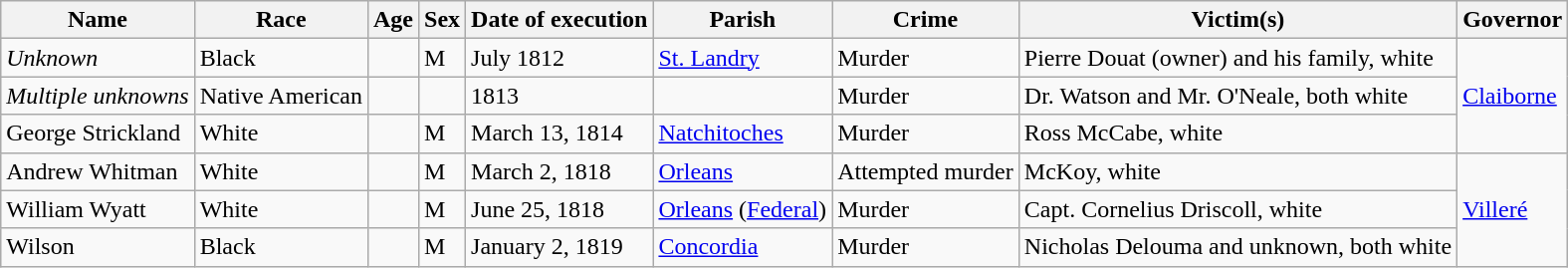<table class="wikitable sortable">
<tr>
<th>Name</th>
<th>Race</th>
<th>Age</th>
<th>Sex</th>
<th>Date of execution</th>
<th>Parish</th>
<th>Crime</th>
<th>Victim(s)</th>
<th>Governor</th>
</tr>
<tr>
<td><em>Unknown</em></td>
<td>Black</td>
<td></td>
<td>M</td>
<td>July 1812</td>
<td><a href='#'>St. Landry</a></td>
<td>Murder</td>
<td>Pierre Douat (owner) and his family, white</td>
<td rowspan="3"><a href='#'>Claiborne</a></td>
</tr>
<tr>
<td><em>Multiple unknowns</em></td>
<td>Native American</td>
<td></td>
<td></td>
<td>1813</td>
<td></td>
<td>Murder</td>
<td>Dr. Watson and Mr. O'Neale, both white</td>
</tr>
<tr>
<td>George Strickland</td>
<td>White</td>
<td></td>
<td>M</td>
<td>March 13, 1814</td>
<td><a href='#'>Natchitoches</a></td>
<td>Murder</td>
<td>Ross McCabe, white</td>
</tr>
<tr>
<td>Andrew Whitman</td>
<td>White</td>
<td></td>
<td>M</td>
<td>March 2, 1818</td>
<td><a href='#'>Orleans</a></td>
<td>Attempted murder</td>
<td>McKoy, white</td>
<td rowspan="3"><a href='#'>Villeré</a></td>
</tr>
<tr>
<td>William Wyatt</td>
<td>White</td>
<td></td>
<td>M</td>
<td>June 25, 1818</td>
<td><a href='#'>Orleans</a> (<a href='#'>Federal</a>)</td>
<td>Murder</td>
<td>Capt. Cornelius Driscoll, white</td>
</tr>
<tr>
<td>Wilson</td>
<td>Black</td>
<td></td>
<td>M</td>
<td>January 2, 1819</td>
<td><a href='#'>Concordia</a></td>
<td>Murder</td>
<td>Nicholas Delouma and unknown, both white</td>
</tr>
</table>
